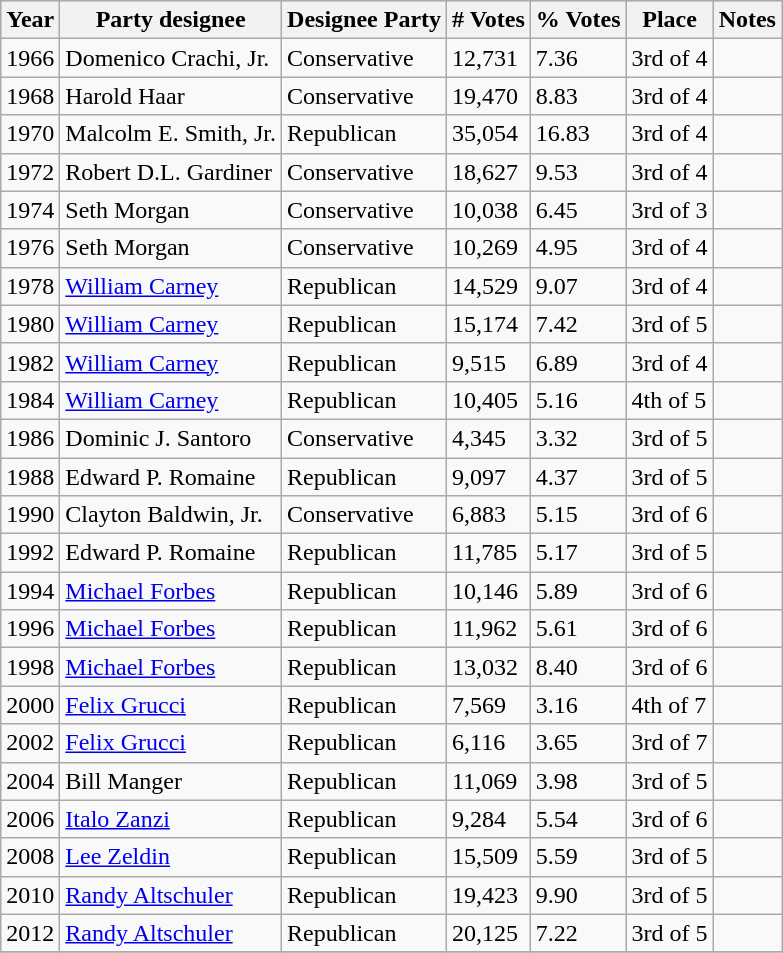<table class=wikitable>
<tr bgcolor=lightgrey>
<th>Year</th>
<th>Party designee</th>
<th>Designee Party</th>
<th># Votes</th>
<th>% Votes</th>
<th>Place</th>
<th>Notes</th>
</tr>
<tr>
<td>1966</td>
<td>Domenico Crachi, Jr.</td>
<td>Conservative</td>
<td>12,731</td>
<td>7.36</td>
<td>3rd of 4</td>
<td></td>
</tr>
<tr>
<td>1968</td>
<td>Harold Haar</td>
<td>Conservative</td>
<td>19,470</td>
<td>8.83</td>
<td>3rd of 4</td>
<td></td>
</tr>
<tr>
<td>1970</td>
<td>Malcolm E. Smith, Jr.</td>
<td>Republican</td>
<td>35,054</td>
<td>16.83</td>
<td>3rd of 4</td>
<td></td>
</tr>
<tr>
<td>1972</td>
<td>Robert D.L. Gardiner</td>
<td>Conservative</td>
<td>18,627</td>
<td>9.53</td>
<td>3rd of 4</td>
<td></td>
</tr>
<tr>
<td>1974</td>
<td>Seth Morgan</td>
<td>Conservative</td>
<td>10,038</td>
<td>6.45</td>
<td>3rd of 3</td>
<td></td>
</tr>
<tr>
<td>1976</td>
<td>Seth Morgan</td>
<td>Conservative</td>
<td>10,269</td>
<td>4.95</td>
<td>3rd of 4</td>
<td></td>
</tr>
<tr>
<td>1978</td>
<td><a href='#'>William Carney</a></td>
<td>Republican</td>
<td>14,529</td>
<td>9.07</td>
<td>3rd of 4</td>
<td></td>
</tr>
<tr>
<td>1980</td>
<td><a href='#'>William Carney</a></td>
<td>Republican</td>
<td>15,174</td>
<td>7.42</td>
<td>3rd of 5</td>
<td></td>
</tr>
<tr>
<td>1982</td>
<td><a href='#'>William Carney</a></td>
<td>Republican</td>
<td>9,515</td>
<td>6.89</td>
<td>3rd of 4</td>
<td></td>
</tr>
<tr>
<td>1984</td>
<td><a href='#'>William Carney</a></td>
<td>Republican</td>
<td>10,405</td>
<td>5.16</td>
<td>4th of 5</td>
<td></td>
</tr>
<tr>
<td>1986</td>
<td>Dominic J. Santoro</td>
<td>Conservative</td>
<td>4,345</td>
<td>3.32</td>
<td>3rd of 5</td>
<td></td>
</tr>
<tr>
<td>1988</td>
<td>Edward P. Romaine</td>
<td>Republican</td>
<td>9,097</td>
<td>4.37</td>
<td>3rd of 5</td>
<td></td>
</tr>
<tr>
<td>1990</td>
<td>Clayton Baldwin, Jr.</td>
<td>Conservative</td>
<td>6,883</td>
<td>5.15</td>
<td>3rd of 6</td>
<td></td>
</tr>
<tr>
<td>1992</td>
<td>Edward P. Romaine</td>
<td>Republican</td>
<td>11,785</td>
<td>5.17</td>
<td>3rd of 5</td>
<td></td>
</tr>
<tr>
<td>1994</td>
<td><a href='#'>Michael Forbes</a></td>
<td>Republican</td>
<td>10,146</td>
<td>5.89</td>
<td>3rd of 6</td>
<td></td>
</tr>
<tr>
<td>1996</td>
<td><a href='#'>Michael Forbes</a></td>
<td>Republican</td>
<td>11,962</td>
<td>5.61</td>
<td>3rd of 6</td>
<td></td>
</tr>
<tr>
<td>1998</td>
<td><a href='#'>Michael Forbes</a></td>
<td>Republican</td>
<td>13,032</td>
<td>8.40</td>
<td>3rd of 6</td>
<td></td>
</tr>
<tr>
<td>2000</td>
<td><a href='#'>Felix Grucci</a></td>
<td>Republican</td>
<td>7,569</td>
<td>3.16</td>
<td>4th of 7</td>
<td></td>
</tr>
<tr>
<td>2002</td>
<td><a href='#'>Felix Grucci</a></td>
<td>Republican</td>
<td>6,116</td>
<td>3.65</td>
<td>3rd of 7</td>
<td></td>
</tr>
<tr>
<td>2004</td>
<td>Bill Manger</td>
<td>Republican</td>
<td>11,069</td>
<td>3.98</td>
<td>3rd of 5</td>
<td></td>
</tr>
<tr>
<td>2006</td>
<td><a href='#'>Italo Zanzi</a></td>
<td>Republican</td>
<td>9,284</td>
<td>5.54</td>
<td>3rd of 6</td>
<td></td>
</tr>
<tr>
<td>2008</td>
<td><a href='#'>Lee Zeldin</a></td>
<td>Republican</td>
<td>15,509</td>
<td>5.59</td>
<td>3rd of 5</td>
<td></td>
</tr>
<tr>
<td>2010</td>
<td><a href='#'>Randy Altschuler</a></td>
<td>Republican</td>
<td>19,423</td>
<td>9.90</td>
<td>3rd of 5</td>
<td></td>
</tr>
<tr>
<td>2012</td>
<td><a href='#'>Randy Altschuler</a></td>
<td>Republican</td>
<td>20,125</td>
<td>7.22</td>
<td>3rd of 5</td>
<td></td>
</tr>
<tr>
</tr>
</table>
